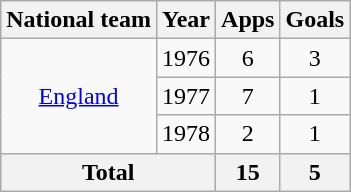<table class="wikitable" style="text-align: center;">
<tr>
<th>National team</th>
<th>Year</th>
<th>Apps</th>
<th>Goals</th>
</tr>
<tr>
<td rowspan="3"><a href='#'>England</a></td>
<td>1976</td>
<td>6</td>
<td>3</td>
</tr>
<tr>
<td>1977</td>
<td>7</td>
<td>1</td>
</tr>
<tr>
<td>1978</td>
<td>2</td>
<td>1</td>
</tr>
<tr>
<th colspan="2">Total</th>
<th>15</th>
<th>5</th>
</tr>
</table>
